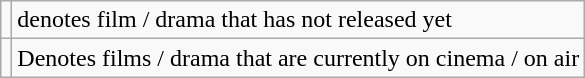<table class="wikitable">
<tr>
<td></td>
<td>denotes film / drama that has not released yet</td>
</tr>
<tr>
<td></td>
<td>Denotes films / drama that are currently on cinema / on air</td>
</tr>
</table>
